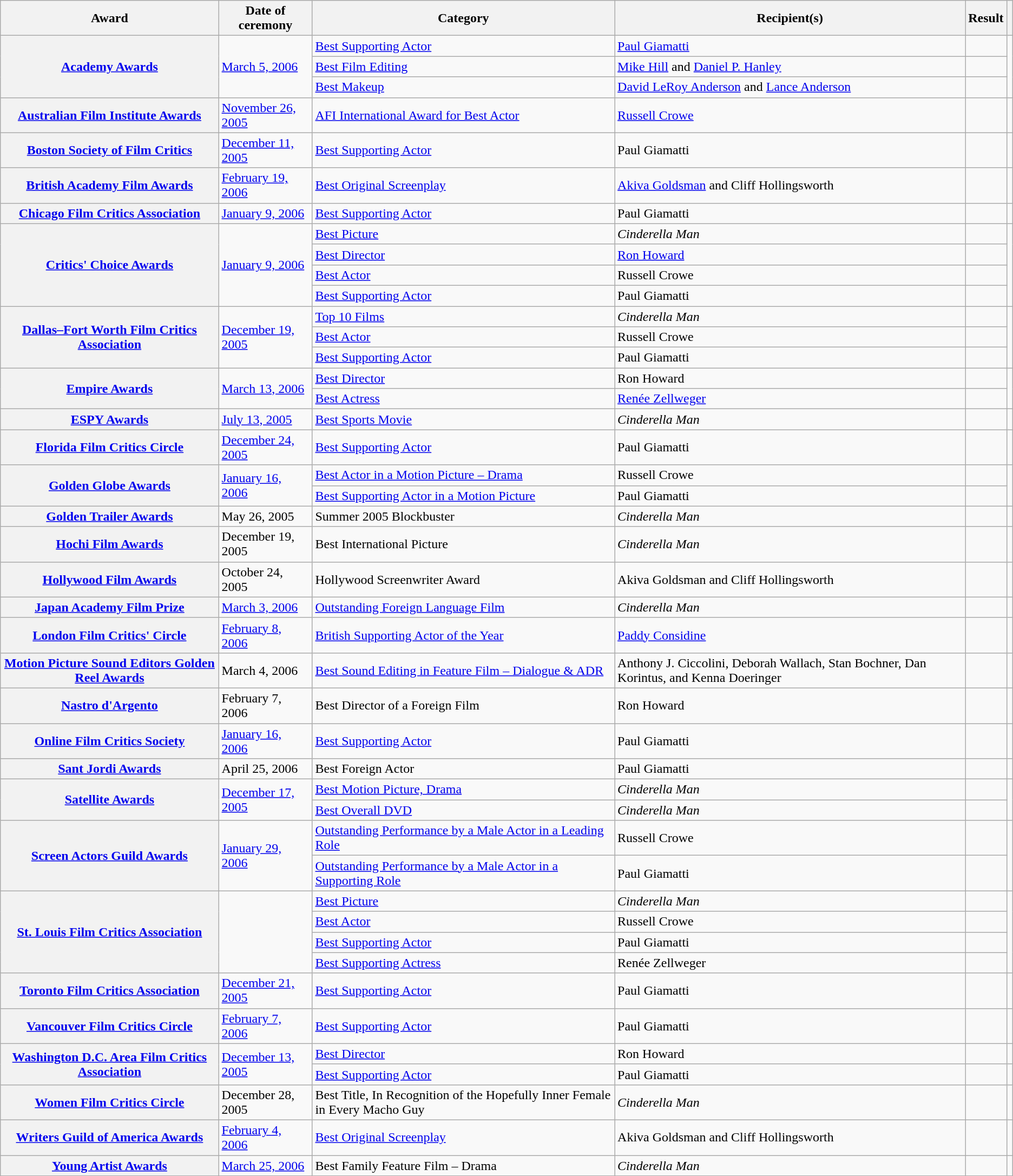<table class="wikitable plainrowheaders sortable">
<tr>
<th scope="col">Award</th>
<th scope="col">Date of ceremony</th>
<th scope="col">Category</th>
<th scope="col">Recipient(s)</th>
<th scope="col">Result</th>
<th scope="col" class="unsortable"></th>
</tr>
<tr>
<th scope="row" rowspan="3"><a href='#'>Academy Awards</a></th>
<td rowspan="3"><a href='#'>March 5, 2006</a></td>
<td><a href='#'>Best Supporting Actor</a></td>
<td><a href='#'>Paul Giamatti</a></td>
<td></td>
<td rowspan="3" style="text-align:center;"></td>
</tr>
<tr>
<td><a href='#'>Best Film Editing</a></td>
<td><a href='#'>Mike Hill</a> and <a href='#'>Daniel P. Hanley</a></td>
<td></td>
</tr>
<tr>
<td><a href='#'>Best Makeup</a></td>
<td><a href='#'>David LeRoy Anderson</a> and <a href='#'>Lance Anderson</a></td>
<td></td>
</tr>
<tr>
<th scope="row"><a href='#'>Australian Film Institute Awards</a></th>
<td><a href='#'>November 26, 2005</a></td>
<td><a href='#'>AFI International Award for Best Actor</a></td>
<td><a href='#'>Russell Crowe</a></td>
<td></td>
<td style="text-align:center;"></td>
</tr>
<tr>
<th scope="row"><a href='#'>Boston Society of Film Critics</a></th>
<td><a href='#'>December 11, 2005</a></td>
<td><a href='#'>Best Supporting Actor</a></td>
<td>Paul Giamatti</td>
<td></td>
<td style="text-align:center;"></td>
</tr>
<tr>
<th scope="row"><a href='#'>British Academy Film Awards</a></th>
<td><a href='#'>February 19, 2006</a></td>
<td><a href='#'>Best Original Screenplay</a></td>
<td><a href='#'>Akiva Goldsman</a> and Cliff Hollingsworth</td>
<td></td>
<td style="text-align:center;"></td>
</tr>
<tr>
<th scope="row"><a href='#'>Chicago Film Critics Association</a></th>
<td><a href='#'>January 9, 2006</a></td>
<td><a href='#'>Best Supporting Actor</a></td>
<td>Paul Giamatti</td>
<td></td>
<td style="text-align:center;"></td>
</tr>
<tr>
<th scope="row" rowspan="4"><a href='#'>Critics' Choice Awards</a></th>
<td rowspan="4"><a href='#'>January 9, 2006</a></td>
<td><a href='#'>Best Picture</a></td>
<td><em>Cinderella Man</em></td>
<td></td>
<td style="text-align:center;" rowspan="4"></td>
</tr>
<tr>
<td><a href='#'>Best Director</a></td>
<td><a href='#'>Ron Howard</a></td>
<td></td>
</tr>
<tr>
<td><a href='#'>Best Actor</a></td>
<td>Russell Crowe</td>
<td></td>
</tr>
<tr>
<td><a href='#'>Best Supporting Actor</a></td>
<td>Paul Giamatti</td>
<td></td>
</tr>
<tr>
<th scope="row" rowspan="3"><a href='#'>Dallas–Fort Worth Film Critics Association</a></th>
<td rowspan="3"><a href='#'>December 19, 2005</a></td>
<td><a href='#'>Top 10 Films</a></td>
<td><em>Cinderella Man</em></td>
<td></td>
<td style="text-align:center;" rowspan="3"></td>
</tr>
<tr>
<td><a href='#'>Best Actor</a></td>
<td>Russell Crowe</td>
<td></td>
</tr>
<tr>
<td><a href='#'>Best Supporting Actor</a></td>
<td>Paul Giamatti</td>
<td></td>
</tr>
<tr>
<th scope="row" rowspan="2"><a href='#'>Empire Awards</a></th>
<td rowspan="2"><a href='#'>March 13, 2006</a></td>
<td><a href='#'>Best Director</a></td>
<td>Ron Howard</td>
<td></td>
<td style="text-align:center;" rowspan="2"></td>
</tr>
<tr>
<td><a href='#'>Best Actress</a></td>
<td><a href='#'>Renée Zellweger</a></td>
<td></td>
</tr>
<tr>
<th scope="row"><a href='#'>ESPY Awards</a></th>
<td><a href='#'>July 13, 2005</a></td>
<td><a href='#'>Best Sports Movie</a></td>
<td><em>Cinderella Man</em></td>
<td></td>
<td style="text-align:center;"></td>
</tr>
<tr>
<th scope="row"><a href='#'>Florida Film Critics Circle</a></th>
<td rowspan=><a href='#'>December 24, 2005</a></td>
<td><a href='#'>Best Supporting Actor</a></td>
<td>Paul Giamatti</td>
<td></td>
<td style="text-align:center;"></td>
</tr>
<tr>
<th scope="row" rowspan="2"><a href='#'>Golden Globe Awards</a></th>
<td rowspan="2"><a href='#'>January 16, 2006</a></td>
<td><a href='#'>Best Actor in a Motion Picture – Drama</a></td>
<td>Russell Crowe</td>
<td></td>
<td rowspan="2" style="text-align:center;"></td>
</tr>
<tr>
<td><a href='#'>Best Supporting Actor in a Motion Picture</a></td>
<td>Paul Giamatti</td>
<td></td>
</tr>
<tr>
<th scope="row"><a href='#'>Golden Trailer Awards</a></th>
<td>May 26, 2005</td>
<td>Summer 2005 Blockbuster</td>
<td><em>Cinderella Man</em></td>
<td></td>
<td style="text-align:center;"></td>
</tr>
<tr>
<th scope="row"><a href='#'>Hochi Film Awards</a></th>
<td>December 19, 2005</td>
<td>Best International Picture</td>
<td><em>Cinderella Man</em></td>
<td></td>
<td style="text-align:center;"></td>
</tr>
<tr>
<th scope="row"><a href='#'>Hollywood Film Awards</a></th>
<td>October 24, 2005</td>
<td>Hollywood Screenwriter Award</td>
<td>Akiva Goldsman and Cliff Hollingsworth</td>
<td></td>
<td style="text-align:center;"></td>
</tr>
<tr>
<th scope="row"><a href='#'>Japan Academy Film Prize</a></th>
<td><a href='#'>March 3, 2006</a></td>
<td><a href='#'>Outstanding Foreign Language Film</a></td>
<td><em>Cinderella Man</em></td>
<td></td>
<td style="text-align:center;"></td>
</tr>
<tr>
<th scope="row"><a href='#'>London Film Critics' Circle</a></th>
<td><a href='#'>February 8, 2006</a></td>
<td><a href='#'>British Supporting Actor of the Year</a></td>
<td><a href='#'>Paddy Considine</a></td>
<td></td>
<td style="text-align:center;"></td>
</tr>
<tr>
<th scope="row"><a href='#'>Motion Picture Sound Editors Golden Reel Awards</a></th>
<td>March 4, 2006</td>
<td><a href='#'>Best Sound Editing in Feature Film – Dialogue & ADR</a></td>
<td>Anthony J. Ciccolini, Deborah Wallach, Stan Bochner, Dan Korintus, and Kenna Doeringer</td>
<td></td>
<td style="text-align:center;"></td>
</tr>
<tr>
<th scope="row"><a href='#'>Nastro d'Argento</a></th>
<td>February 7, 2006</td>
<td>Best Director of a Foreign Film</td>
<td>Ron Howard</td>
<td></td>
<td style="text-align:center;"></td>
</tr>
<tr>
<th scope="row"><a href='#'>Online Film Critics Society</a></th>
<td><a href='#'>January 16, 2006</a></td>
<td><a href='#'>Best Supporting Actor</a></td>
<td>Paul Giamatti</td>
<td></td>
<td style="text-align:center;"></td>
</tr>
<tr>
<th scope="row"><a href='#'>Sant Jordi Awards</a></th>
<td>April 25, 2006</td>
<td>Best Foreign Actor</td>
<td>Paul Giamatti</td>
<td></td>
<td style="text-align:center;"></td>
</tr>
<tr>
<th scope="row" rowspan="2"><a href='#'>Satellite Awards</a></th>
<td rowspan="2"><a href='#'>December 17, 2005</a></td>
<td><a href='#'>Best Motion Picture, Drama</a></td>
<td><em>Cinderella Man</em></td>
<td></td>
<td style="text-align:center;" rowspan="2"></td>
</tr>
<tr>
<td><a href='#'>Best Overall DVD</a></td>
<td><em>Cinderella Man</em></td>
<td></td>
</tr>
<tr>
<th scope="row" rowspan="2"><a href='#'>Screen Actors Guild Awards</a></th>
<td rowspan="2"><a href='#'>January 29, 2006</a></td>
<td><a href='#'>Outstanding Performance by a Male Actor in a Leading Role</a></td>
<td>Russell Crowe</td>
<td></td>
<td style="text-align:center;" rowspan="2"></td>
</tr>
<tr>
<td><a href='#'>Outstanding Performance by a Male Actor in a Supporting Role</a></td>
<td>Paul Giamatti</td>
<td></td>
</tr>
<tr>
<th scope="row" rowspan="4"><a href='#'>St. Louis Film Critics Association</a></th>
<td rowspan="4"></td>
<td><a href='#'>Best Picture</a></td>
<td><em>Cinderella Man</em></td>
<td></td>
<td style="text-align:center;" rowspan="4"></td>
</tr>
<tr>
<td><a href='#'>Best Actor</a></td>
<td>Russell Crowe</td>
<td></td>
</tr>
<tr>
<td><a href='#'>Best Supporting Actor</a></td>
<td>Paul Giamatti</td>
<td></td>
</tr>
<tr>
<td><a href='#'>Best Supporting Actress</a></td>
<td>Renée Zellweger</td>
<td></td>
</tr>
<tr>
<th scope="row"><a href='#'>Toronto Film Critics Association</a></th>
<td><a href='#'>December 21, 2005</a></td>
<td><a href='#'>Best Supporting Actor</a></td>
<td>Paul Giamatti</td>
<td></td>
<td style="text-align:center;"></td>
</tr>
<tr>
<th scope="row"><a href='#'>Vancouver Film Critics Circle</a></th>
<td><a href='#'>February 7, 2006</a></td>
<td><a href='#'>Best Supporting Actor</a></td>
<td>Paul Giamatti</td>
<td></td>
<td style="text-align:center;"></td>
</tr>
<tr>
<th scope="row" rowspan="2"><a href='#'>Washington D.C. Area Film Critics Association</a></th>
<td rowspan="2"><a href='#'>December 13, 2005</a></td>
<td><a href='#'>Best Director</a></td>
<td>Ron Howard</td>
<td></td>
<td style="text-align:center;"></td>
</tr>
<tr>
<td><a href='#'>Best Supporting Actor</a></td>
<td>Paul Giamatti</td>
<td></td>
<td style="text-align:center;"></td>
</tr>
<tr>
<th scope="row"><a href='#'>Women Film Critics Circle</a></th>
<td>December 28, 2005</td>
<td>Best Title, In Recognition of the Hopefully Inner Female in Every Macho Guy</td>
<td><em>Cinderella Man</em></td>
<td></td>
<td style="text-align:center;"></td>
</tr>
<tr>
<th scope="row"><a href='#'>Writers Guild of America Awards</a></th>
<td><a href='#'>February 4, 2006</a></td>
<td><a href='#'>Best Original Screenplay</a></td>
<td>Akiva Goldsman and Cliff Hollingsworth</td>
<td></td>
<td style="text-align:center;"></td>
</tr>
<tr>
<th scope="row"><a href='#'>Young Artist Awards</a></th>
<td><a href='#'>March 25, 2006</a></td>
<td>Best Family Feature Film – Drama</td>
<td><em>Cinderella Man</em></td>
<td></td>
<td style="text-align:center;"></td>
</tr>
</table>
